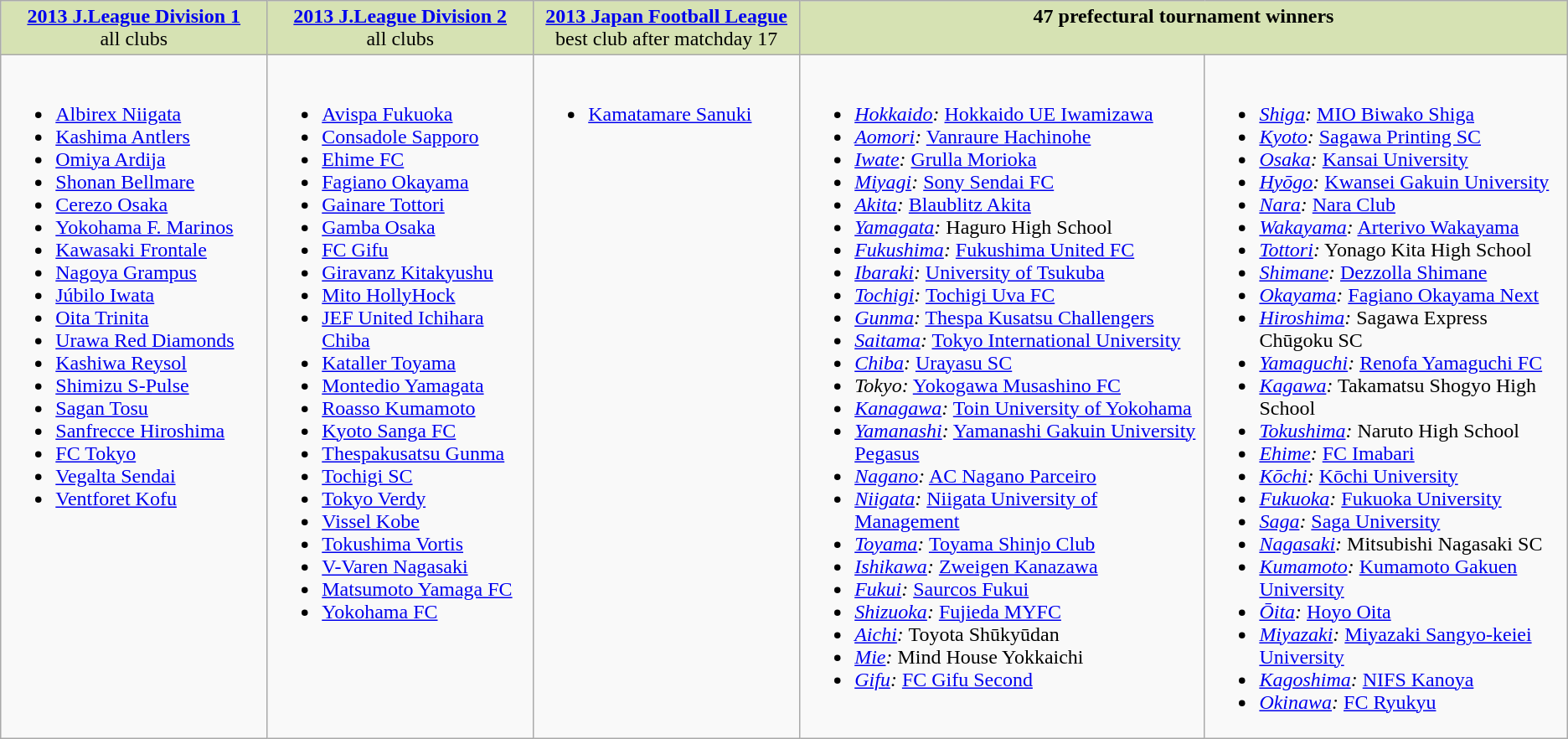<table class="wikitable">
<tr style="vertical-align:top; background:#d6e2b3; text-align:center;">
<td style="width:17%;"><strong><a href='#'>2013 J.League Division 1</a></strong><br>all clubs</td>
<td style="width:17%;"><strong><a href='#'>2013 J.League Division 2</a></strong><br>all clubs</td>
<td style="width:17%;"><strong><a href='#'>2013 Japan Football League</a></strong><br>best club after matchday 17</td>
<td colspan="2" style="width:49%;"><strong>47 prefectural tournament winners</strong><br></td>
</tr>
<tr valign="top">
<td><br><ul><li><a href='#'>Albirex Niigata</a></li><li><a href='#'>Kashima Antlers</a></li><li><a href='#'>Omiya Ardija</a></li><li><a href='#'>Shonan Bellmare</a></li><li><a href='#'>Cerezo Osaka</a></li><li><a href='#'>Yokohama F. Marinos</a></li><li><a href='#'>Kawasaki Frontale</a></li><li><a href='#'>Nagoya Grampus</a></li><li><a href='#'>Júbilo Iwata</a></li><li><a href='#'>Oita Trinita</a></li><li><a href='#'>Urawa Red Diamonds</a></li><li><a href='#'>Kashiwa Reysol</a></li><li><a href='#'>Shimizu S-Pulse</a></li><li><a href='#'>Sagan Tosu</a></li><li><a href='#'>Sanfrecce Hiroshima</a></li><li><a href='#'>FC Tokyo</a></li><li><a href='#'>Vegalta Sendai</a></li><li><a href='#'>Ventforet Kofu</a></li></ul></td>
<td><br><ul><li><a href='#'>Avispa Fukuoka</a></li><li><a href='#'>Consadole Sapporo</a></li><li><a href='#'>Ehime FC</a></li><li><a href='#'>Fagiano Okayama</a></li><li><a href='#'>Gainare Tottori</a></li><li><a href='#'>Gamba Osaka</a></li><li><a href='#'>FC Gifu</a></li><li><a href='#'>Giravanz Kitakyushu</a></li><li><a href='#'>Mito HollyHock</a></li><li><a href='#'>JEF United Ichihara Chiba</a></li><li><a href='#'>Kataller Toyama</a></li><li><a href='#'>Montedio Yamagata</a></li><li><a href='#'>Roasso Kumamoto</a></li><li><a href='#'>Kyoto Sanga FC</a></li><li><a href='#'>Thespakusatsu Gunma</a></li><li><a href='#'>Tochigi SC</a></li><li><a href='#'>Tokyo Verdy</a></li><li><a href='#'>Vissel Kobe</a></li><li><a href='#'>Tokushima Vortis</a></li><li><a href='#'>V-Varen Nagasaki</a></li><li><a href='#'>Matsumoto Yamaga FC</a></li><li><a href='#'>Yokohama FC</a></li></ul></td>
<td><br><ul><li><a href='#'>Kamatamare Sanuki</a></li></ul></td>
<td><br><ul><li><em><a href='#'>Hokkaido</a>:</em> <a href='#'>Hokkaido UE Iwamizawa</a></li><li><em><a href='#'>Aomori</a>:</em> <a href='#'>Vanraure Hachinohe</a></li><li><em><a href='#'>Iwate</a>:</em> <a href='#'>Grulla Morioka</a></li><li><em><a href='#'>Miyagi</a>:</em> <a href='#'>Sony Sendai FC</a></li><li><em><a href='#'>Akita</a>:</em> <a href='#'>Blaublitz Akita</a></li><li><em><a href='#'>Yamagata</a>:</em> Haguro High School</li><li><em><a href='#'>Fukushima</a>:</em> <a href='#'>Fukushima United FC</a></li><li><em><a href='#'>Ibaraki</a>:</em> <a href='#'>University of Tsukuba</a></li><li><em><a href='#'>Tochigi</a>:</em> <a href='#'>Tochigi Uva FC</a></li><li><em><a href='#'>Gunma</a>:</em> <a href='#'>Thespa Kusatsu Challengers</a></li><li><em><a href='#'>Saitama</a>:</em> <a href='#'>Tokyo International University</a></li><li><em><a href='#'>Chiba</a>:</em> <a href='#'>Urayasu SC</a></li><li><em>Tokyo:</em> <a href='#'>Yokogawa Musashino FC</a></li><li><em><a href='#'>Kanagawa</a>:</em> <a href='#'>Toin University of Yokohama</a></li><li><em><a href='#'>Yamanashi</a>:</em> <a href='#'>Yamanashi Gakuin University Pegasus</a></li><li><em><a href='#'>Nagano</a>:</em> <a href='#'>AC Nagano Parceiro</a></li><li><em><a href='#'>Niigata</a>:</em> <a href='#'>Niigata University of Management</a></li><li><em><a href='#'>Toyama</a>:</em> <a href='#'>Toyama Shinjo Club</a></li><li><em><a href='#'>Ishikawa</a>:</em> <a href='#'>Zweigen Kanazawa</a></li><li><em><a href='#'>Fukui</a>:</em> <a href='#'>Saurcos Fukui</a></li><li><em><a href='#'>Shizuoka</a>:</em> <a href='#'>Fujieda MYFC</a></li><li><em><a href='#'>Aichi</a>:</em> Toyota Shūkyūdan</li><li><em><a href='#'>Mie</a>:</em> Mind House Yokkaichi</li><li><em><a href='#'>Gifu</a>:</em> <a href='#'>FC Gifu Second</a></li></ul></td>
<td><br><ul><li><em><a href='#'>Shiga</a>:</em> <a href='#'>MIO Biwako Shiga</a></li><li><em><a href='#'>Kyoto</a>:</em> <a href='#'>Sagawa Printing SC</a></li><li><em><a href='#'>Osaka</a>:</em> <a href='#'>Kansai University</a></li><li><em><a href='#'>Hyōgo</a>:</em> <a href='#'>Kwansei Gakuin University</a></li><li><em><a href='#'>Nara</a>:</em> <a href='#'>Nara Club</a></li><li><em><a href='#'>Wakayama</a>:</em> <a href='#'>Arterivo Wakayama</a></li><li><em><a href='#'>Tottori</a>:</em> Yonago Kita High School</li><li><em><a href='#'>Shimane</a>:</em> <a href='#'>Dezzolla Shimane</a></li><li><em><a href='#'>Okayama</a>:</em> <a href='#'>Fagiano Okayama Next</a></li><li><em><a href='#'>Hiroshima</a>:</em> Sagawa Express Chūgoku SC</li><li><em><a href='#'>Yamaguchi</a>:</em> <a href='#'>Renofa Yamaguchi FC</a></li><li><em><a href='#'>Kagawa</a>:</em> Takamatsu Shogyo High School</li><li><em><a href='#'>Tokushima</a>:</em> Naruto High School</li><li><em><a href='#'>Ehime</a>:</em> <a href='#'>FC Imabari</a></li><li><em><a href='#'>Kōchi</a>:</em> <a href='#'>Kōchi University</a></li><li><em><a href='#'>Fukuoka</a>:</em> <a href='#'>Fukuoka University</a></li><li><em><a href='#'>Saga</a>:</em> <a href='#'>Saga University</a></li><li><em><a href='#'>Nagasaki</a>:</em> Mitsubishi Nagasaki SC</li><li><em><a href='#'>Kumamoto</a>:</em> <a href='#'>Kumamoto Gakuen University</a></li><li><em><a href='#'>Ōita</a>:</em> <a href='#'>Hoyo Oita</a></li><li><em><a href='#'>Miyazaki</a>:</em> <a href='#'>Miyazaki Sangyo-keiei University</a></li><li><em><a href='#'>Kagoshima</a>:</em> <a href='#'>NIFS Kanoya</a></li><li><em><a href='#'>Okinawa</a>:</em> <a href='#'>FC Ryukyu</a></li></ul></td>
</tr>
</table>
